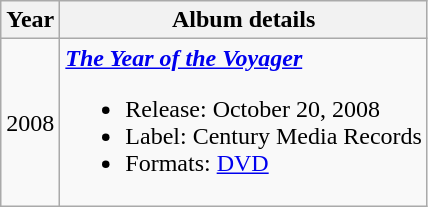<table class="wikitable">
<tr>
<th>Year</th>
<th>Album details</th>
</tr>
<tr>
<td align="center">2008</td>
<td><strong><em><a href='#'>The Year of the Voyager</a></em></strong><br><ul><li>Release: October 20, 2008</li><li>Label: Century Media Records</li><li>Formats: <a href='#'>DVD</a></li></ul></td>
</tr>
</table>
